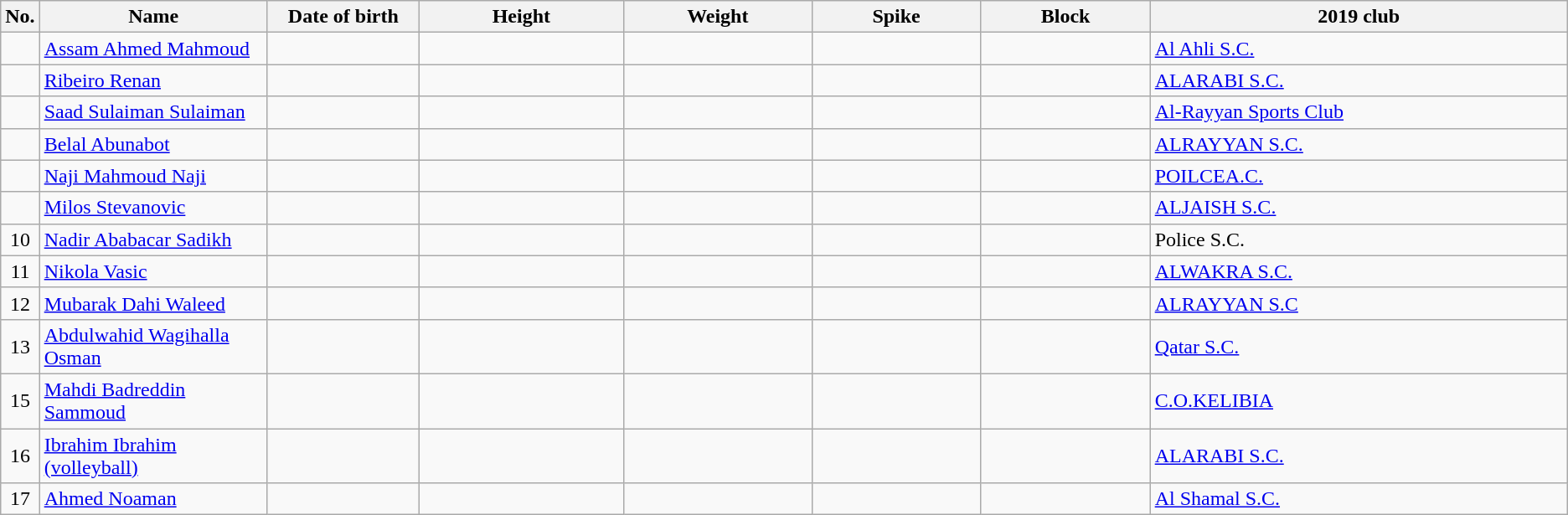<table class="wikitable sortable" style="text-align:center;">
<tr>
<th>No.</th>
<th style="width:12em">Name</th>
<th style="width:8em">Date of birth</th>
<th style="width:11em">Height</th>
<th style="width:10em">Weight</th>
<th style="width:9em">Spike</th>
<th style="width:9em">Block</th>
<th style="width:23em">2019 club</th>
</tr>
<tr>
<td></td>
<td align=left><a href='#'>Assam Ahmed Mahmoud</a></td>
<td align=right></td>
<td></td>
<td></td>
<td></td>
<td></td>
<td align=left> <a href='#'>Al Ahli S.C.</a></td>
</tr>
<tr>
<td></td>
<td align=left><a href='#'>Ribeiro Renan</a></td>
<td align=right></td>
<td></td>
<td></td>
<td></td>
<td></td>
<td align=left> <a href='#'>ALARABI S.C.</a></td>
</tr>
<tr>
<td></td>
<td align=left><a href='#'>Saad Sulaiman Sulaiman</a></td>
<td align=right></td>
<td></td>
<td></td>
<td></td>
<td></td>
<td align=left> <a href='#'>Al-Rayyan Sports Club</a></td>
</tr>
<tr>
<td></td>
<td align=left><a href='#'>Belal Abunabot</a></td>
<td align=right></td>
<td></td>
<td></td>
<td></td>
<td></td>
<td align=left> <a href='#'>ALRAYYAN S.C.</a></td>
</tr>
<tr>
<td></td>
<td align=left><a href='#'>Naji Mahmoud Naji</a></td>
<td align=right></td>
<td></td>
<td></td>
<td></td>
<td></td>
<td align=left> <a href='#'>POILCEA.C.</a></td>
</tr>
<tr>
<td></td>
<td align=left><a href='#'>Milos Stevanovic</a></td>
<td align=right></td>
<td></td>
<td></td>
<td></td>
<td></td>
<td align=left> <a href='#'>ALJAISH S.C.</a></td>
</tr>
<tr>
<td>10</td>
<td align=left><a href='#'>Nadir Ababacar Sadikh</a></td>
<td align=right></td>
<td></td>
<td></td>
<td></td>
<td></td>
<td align=left> Police S.C.</td>
</tr>
<tr>
<td>11</td>
<td align=left><a href='#'>Nikola Vasic</a></td>
<td align=right></td>
<td></td>
<td></td>
<td></td>
<td></td>
<td align=left> <a href='#'>ALWAKRA S.C.</a></td>
</tr>
<tr>
<td>12</td>
<td align=left><a href='#'>Mubarak Dahi Waleed</a></td>
<td align=right></td>
<td></td>
<td></td>
<td></td>
<td></td>
<td align=left> <a href='#'>ALRAYYAN S.C</a></td>
</tr>
<tr>
<td>13</td>
<td align=left><a href='#'>Abdulwahid Wagihalla Osman</a></td>
<td align=right></td>
<td></td>
<td></td>
<td></td>
<td></td>
<td align=left> <a href='#'>Qatar S.C.</a></td>
</tr>
<tr>
<td>15</td>
<td align=left><a href='#'>Mahdi Badreddin Sammoud</a></td>
<td align=right></td>
<td></td>
<td></td>
<td></td>
<td></td>
<td align=left> <a href='#'>C.O.KELIBIA</a></td>
</tr>
<tr>
<td>16</td>
<td align=left><a href='#'>Ibrahim Ibrahim (volleyball)</a></td>
<td align=right></td>
<td></td>
<td></td>
<td></td>
<td></td>
<td align=left> <a href='#'>ALARABI S.C.</a></td>
</tr>
<tr>
<td>17</td>
<td align=left><a href='#'>Ahmed Noaman</a></td>
<td align=right></td>
<td></td>
<td></td>
<td></td>
<td></td>
<td align=left> <a href='#'>Al Shamal S.C.</a></td>
</tr>
</table>
